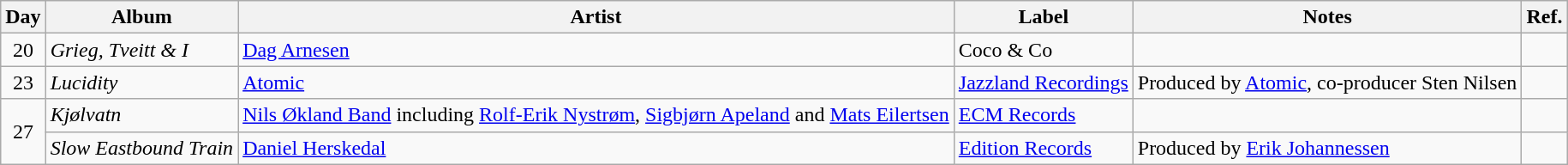<table class="wikitable">
<tr>
<th>Day</th>
<th>Album</th>
<th>Artist</th>
<th>Label</th>
<th>Notes</th>
<th>Ref.</th>
</tr>
<tr>
<td rowspan="1" style="text-align:center;">20</td>
<td><em>Grieg, Tveitt & I</em></td>
<td><a href='#'>Dag Arnesen</a></td>
<td>Coco & Co</td>
<td></td>
<td style="text-align:center;"></td>
</tr>
<tr>
<td rowspan="1" style="text-align:center;">23</td>
<td><em>Lucidity</em></td>
<td><a href='#'>Atomic</a></td>
<td><a href='#'>Jazzland Recordings</a></td>
<td>Produced by <a href='#'>Atomic</a>, co-producer Sten Nilsen</td>
<td style="text-align:center;"></td>
</tr>
<tr>
<td rowspan="2" style="text-align:center;">27</td>
<td><em>Kjølvatn</em></td>
<td><a href='#'>Nils Økland Band</a> including <a href='#'>Rolf-Erik Nystrøm</a>, <a href='#'>Sigbjørn Apeland</a> and <a href='#'>Mats Eilertsen</a></td>
<td><a href='#'>ECM Records</a></td>
<td></td>
<td style="text-align:center;"></td>
</tr>
<tr>
<td><em>Slow Eastbound Train</em></td>
<td><a href='#'>Daniel Herskedal</a></td>
<td><a href='#'>Edition Records</a></td>
<td>Produced by <a href='#'>Erik Johannessen</a></td>
<td style="text-align:center;"></td>
</tr>
</table>
